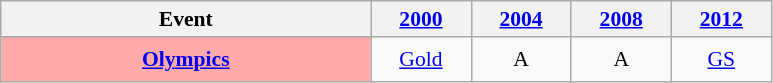<table class="wikitable" style="font-size: 90%; text-align:center">
<tr>
<th>Event</th>
<th><a href='#'>2000</a></th>
<th><a href='#'>2004</a></th>
<th><a href='#'>2008</a></th>
<th><a href='#'>2012</a></th>
</tr>
<tr style="height: 30px;">
<td bgcolor=FFAAAA style="width: 240px;align=left"><strong><a href='#'>Olympics</a></strong></td>
<td style="width: 60px"> <a href='#'>Gold</a></td>
<td style="width: 60px">A</td>
<td style="width: 60px">A</td>
<td style="width: 60px"><a href='#'>GS</a></td>
</tr>
</table>
